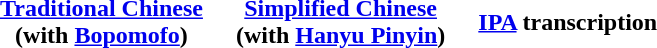<table cellpadding="10">
<tr>
<th><a href='#'>Traditional Chinese</a><br>(with <a href='#'>Bopomofo</a>)</th>
<th><a href='#'>Simplified Chinese</a><br>(with <a href='#'>Hanyu Pinyin</a>)</th>
<th><a href='#'>IPA</a> transcription</th>
</tr>
<tr style="vertical-align:top; white-space:nowrap;">
<td></td>
<td></td>
<td></td>
</tr>
</table>
